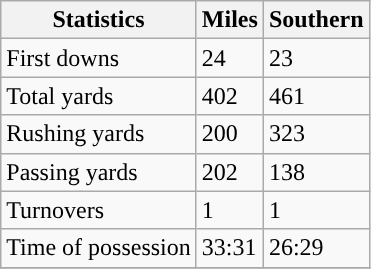<table class="wikitable">
<tr>
<th>Statistics</th>
<th>Miles</th>
<th>Southern</th>
</tr>
<tr>
<td>First downs</td>
<td>24</td>
<td>23</td>
</tr>
<tr>
<td>Total yards</td>
<td>402</td>
<td>461</td>
</tr>
<tr>
<td>Rushing yards</td>
<td>200</td>
<td>323</td>
</tr>
<tr>
<td>Passing yards</td>
<td>202</td>
<td>138</td>
</tr>
<tr>
<td>Turnovers</td>
<td>1</td>
<td>1</td>
</tr>
<tr>
<td>Time of possession</td>
<td>33:31</td>
<td>26:29</td>
</tr>
<tr>
</tr>
</table>
